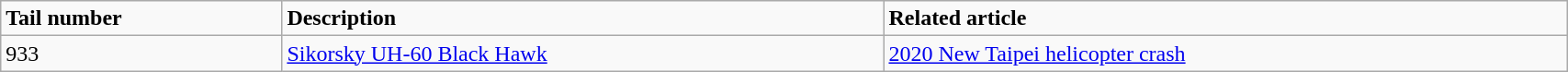<table class="wikitable" width="90%">
<tr>
<td><strong>Tail number</strong></td>
<td><strong>Description</strong></td>
<td><strong>Related article</strong></td>
</tr>
<tr>
<td>933</td>
<td><a href='#'>Sikorsky UH-60 Black Hawk</a></td>
<td><a href='#'>2020 New Taipei helicopter crash</a></td>
</tr>
</table>
